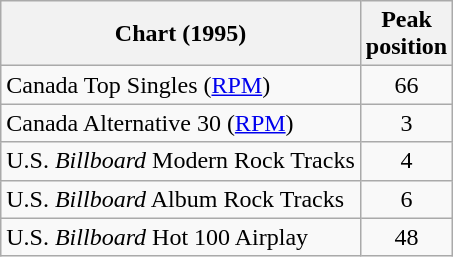<table class="wikitable sortable">
<tr>
<th>Chart (1995)</th>
<th>Peak<br>position</th>
</tr>
<tr>
<td>Canada Top Singles (<a href='#'>RPM</a>)</td>
<td align="center">66</td>
</tr>
<tr>
<td>Canada Alternative 30 (<a href='#'>RPM</a>)</td>
<td align="center">3</td>
</tr>
<tr>
<td>U.S. <em>Billboard</em> Modern Rock Tracks</td>
<td align="center">4</td>
</tr>
<tr>
<td>U.S. <em>Billboard</em> Album Rock Tracks</td>
<td align="center">6</td>
</tr>
<tr>
<td>U.S. <em>Billboard</em> Hot 100 Airplay</td>
<td align="center">48</td>
</tr>
</table>
